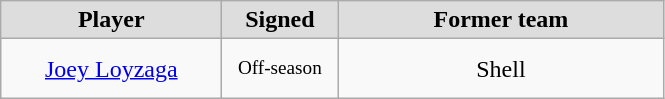<table class="wikitable" style="text-align: center">
<tr align="center" bgcolor="#dddddd">
<td style="width:140px"><strong>Player</strong></td>
<td style="width:70px"><strong>Signed</strong></td>
<td style="width:210px"><strong>Former team</strong></td>
</tr>
<tr style="height:40px">
<td><a href='#'>Joey Loyzaga</a></td>
<td style="font-size: 80%">Off-season</td>
<td>Shell</td>
</tr>
</table>
